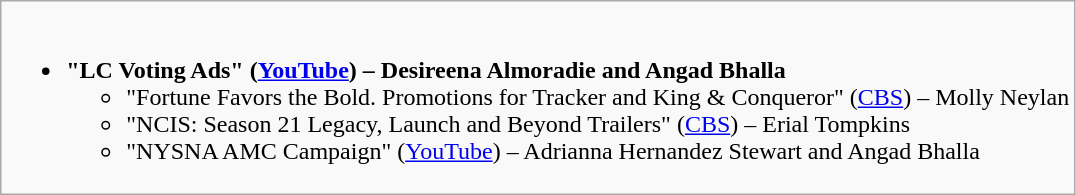<table class="wikitable">
<tr>
<td style="vertical-align:top;"><br><ul><li><strong>"LC Voting Ads" (<a href='#'>YouTube</a>) – Desireena Almoradie and Angad Bhalla</strong><ul><li>"Fortune Favors the Bold. Promotions for Tracker and King & Conqueror" (<a href='#'>CBS</a>) – Molly Neylan</li><li>"NCIS: Season 21 Legacy, Launch and Beyond Trailers" (<a href='#'>CBS</a>) – Erial Tompkins</li><li>"NYSNA AMC Campaign" (<a href='#'>YouTube</a>) – Adrianna Hernandez Stewart and Angad Bhalla</li></ul></li></ul></td>
</tr>
</table>
